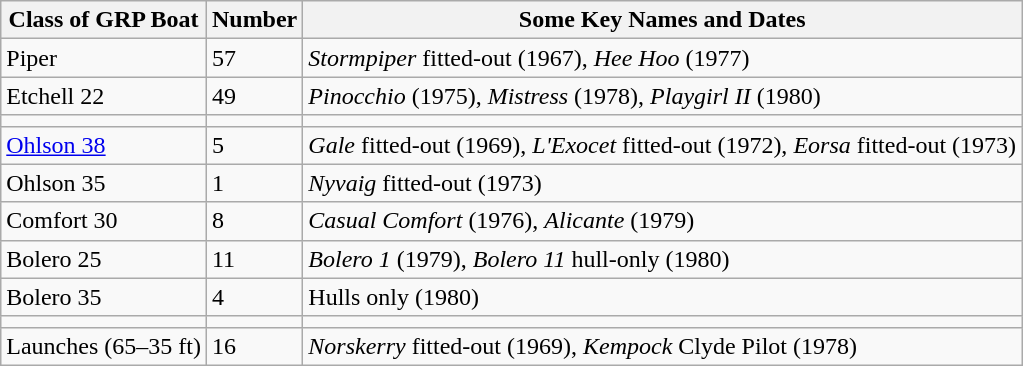<table class="wikitable" border="1">
<tr>
<th>Class of GRP Boat</th>
<th>Number</th>
<th>Some Key Names and Dates</th>
</tr>
<tr>
<td>Piper</td>
<td>57</td>
<td><em>Stormpiper</em> fitted-out (1967), <em>Hee Hoo</em> (1977)</td>
</tr>
<tr>
<td>Etchell 22</td>
<td>49</td>
<td><em>Pinocchio</em> (1975), <em>Mistress</em> (1978), <em>Playgirl II</em> (1980)</td>
</tr>
<tr>
<td></td>
<td></td>
<td></td>
</tr>
<tr>
<td><a href='#'>Ohlson 38</a></td>
<td>5</td>
<td><em>Gale</em> fitted-out (1969), <em>L'Exocet</em> fitted-out (1972), <em>Eorsa</em> fitted-out (1973)</td>
</tr>
<tr>
<td>Ohlson 35</td>
<td>1</td>
<td><em>Nyvaig</em> fitted-out (1973)</td>
</tr>
<tr>
<td>Comfort 30</td>
<td>8</td>
<td><em>Casual Comfort</em> (1976), <em>Alicante</em> (1979)</td>
</tr>
<tr>
<td>Bolero 25</td>
<td>11</td>
<td><em>Bolero 1</em> (1979), <em>Bolero 11</em> hull-only (1980)</td>
</tr>
<tr>
<td>Bolero 35</td>
<td>4</td>
<td>Hulls only (1980)</td>
</tr>
<tr>
<td></td>
<td></td>
<td></td>
</tr>
<tr>
<td>Launches (65–35 ft)</td>
<td>16</td>
<td><em>Norskerry</em> fitted-out (1969), <em>Kempock</em> Clyde Pilot (1978)</td>
</tr>
</table>
